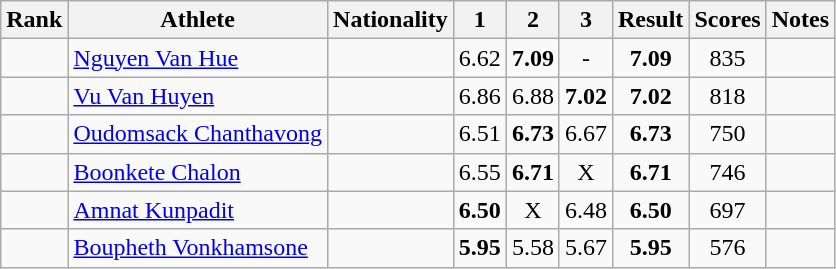<table class="wikitable sortable" style="text-align:center">
<tr>
<th>Rank</th>
<th>Athlete</th>
<th>Nationality</th>
<th>1</th>
<th>2</th>
<th>3</th>
<th>Result</th>
<th>Scores</th>
<th>Notes</th>
</tr>
<tr>
<td></td>
<td align=left><a href='#'>Nguyen Van Hue</a></td>
<td align=left></td>
<td>6.62</td>
<td><strong>7.09</strong></td>
<td>-</td>
<td><strong>7.09</strong></td>
<td>835</td>
<td></td>
</tr>
<tr>
<td></td>
<td align=left><a href='#'>Vu Van Huyen</a></td>
<td align=left></td>
<td>6.86</td>
<td>6.88</td>
<td><strong>7.02</strong></td>
<td><strong>7.02</strong></td>
<td>818</td>
<td></td>
</tr>
<tr>
<td></td>
<td align=left><a href='#'>Oudomsack Chanthavong</a></td>
<td align=left></td>
<td>6.51</td>
<td><strong>6.73</strong></td>
<td>6.67</td>
<td><strong>6.73</strong></td>
<td>750</td>
<td></td>
</tr>
<tr>
<td></td>
<td align=left><a href='#'>Boonkete Chalon</a></td>
<td align=left></td>
<td>6.55</td>
<td><strong>6.71</strong></td>
<td>X</td>
<td><strong>6.71</strong></td>
<td>746</td>
<td></td>
</tr>
<tr>
<td></td>
<td align=left><a href='#'>Amnat Kunpadit</a></td>
<td align=left></td>
<td><strong>6.50</strong></td>
<td>X</td>
<td>6.48</td>
<td><strong>6.50</strong></td>
<td>697</td>
<td></td>
</tr>
<tr>
<td></td>
<td align=left><a href='#'>Boupheth Vonkhamsone</a></td>
<td align=left></td>
<td><strong>5.95</strong></td>
<td>5.58</td>
<td>5.67</td>
<td><strong>5.95</strong></td>
<td>576</td>
<td></td>
</tr>
</table>
